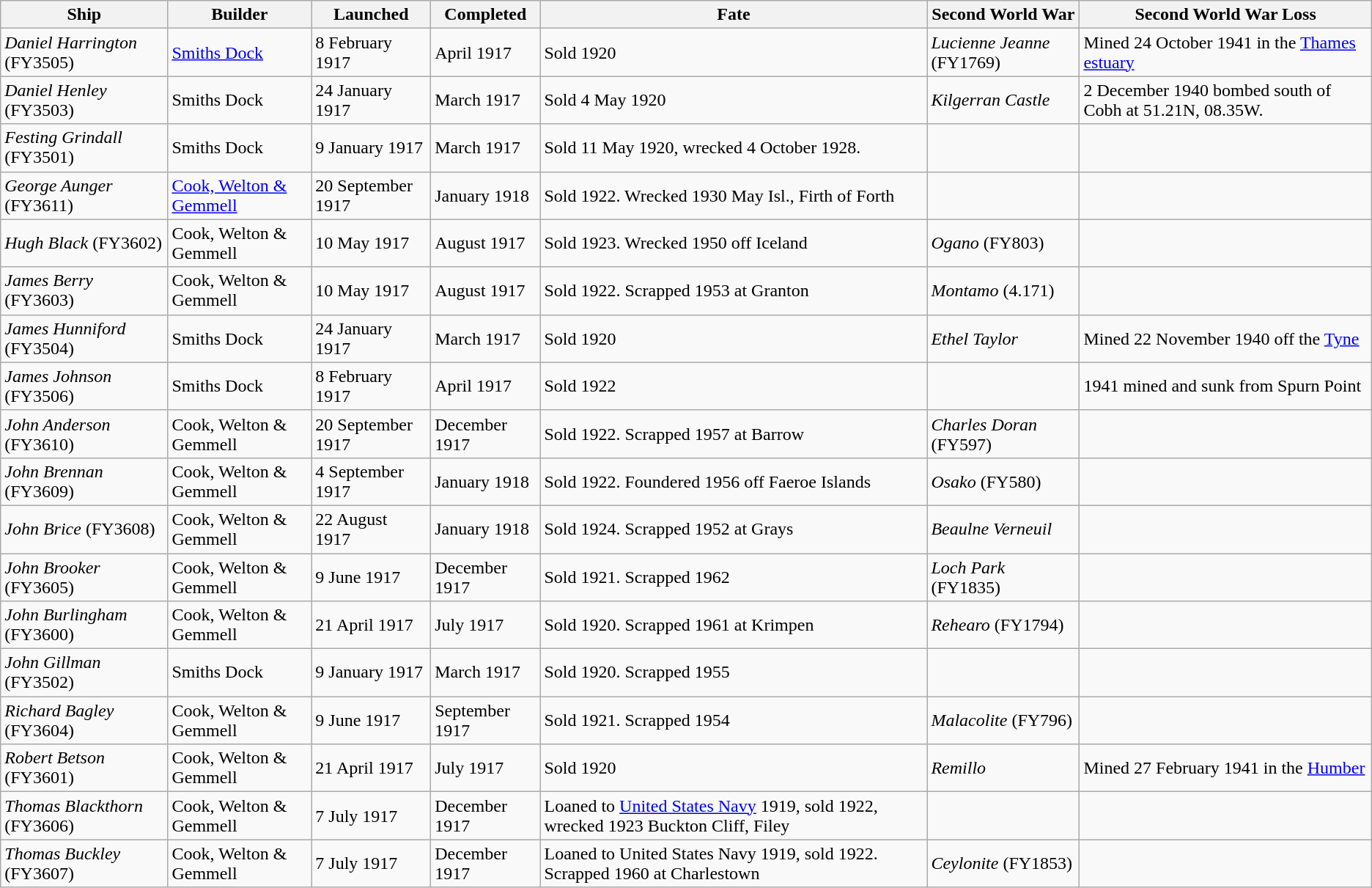<table class="wikitable" border="1">
<tr>
<th>Ship</th>
<th>Builder</th>
<th>Launched</th>
<th>Completed</th>
<th>Fate</th>
<th>Second World War</th>
<th>Second World War Loss</th>
</tr>
<tr>
<td><em>Daniel Harrington</em> (FY3505)</td>
<td><a href='#'>Smiths Dock</a></td>
<td>8 February 1917</td>
<td>April 1917</td>
<td>Sold 1920</td>
<td><em>Lucienne Jeanne</em> (FY1769)</td>
<td>Mined 24 October 1941 in the <a href='#'>Thames estuary</a></td>
</tr>
<tr>
<td><em>Daniel Henley</em> (FY3503)</td>
<td>Smiths Dock</td>
<td>24 January 1917</td>
<td>March 1917</td>
<td>Sold 4 May 1920</td>
<td><em>Kilgerran Castle</em></td>
<td>2 December 1940 bombed south of Cobh at 51.21N, 08.35W.</td>
</tr>
<tr>
<td><em>Festing Grindall</em> (FY3501)</td>
<td>Smiths Dock</td>
<td>9 January 1917</td>
<td>March 1917</td>
<td>Sold 11 May 1920, wrecked 4 October 1928.</td>
<td></td>
<td></td>
</tr>
<tr>
<td><em>George Aunger</em> (FY3611)</td>
<td><a href='#'>Cook, Welton & Gemmell</a></td>
<td>20 September 1917</td>
<td>January 1918</td>
<td>Sold 1922. Wrecked 1930 May Isl., Firth of Forth</td>
<td></td>
<td></td>
</tr>
<tr>
<td><em>Hugh Black</em> (FY3602)</td>
<td>Cook, Welton & Gemmell</td>
<td>10 May 1917</td>
<td>August 1917</td>
<td>Sold 1923. Wrecked 1950 off Iceland</td>
<td><em>Ogano</em> (FY803)</td>
<td></td>
</tr>
<tr>
<td><em>James Berry</em> (FY3603)</td>
<td>Cook, Welton & Gemmell</td>
<td>10 May 1917</td>
<td>August 1917</td>
<td>Sold 1922. Scrapped 1953 at Granton</td>
<td><em>Montamo</em> (4.171)</td>
<td></td>
</tr>
<tr>
<td><em>James Hunniford</em> (FY3504)</td>
<td>Smiths Dock</td>
<td>24 January 1917</td>
<td>March 1917</td>
<td>Sold 1920</td>
<td><em>Ethel Taylor</em></td>
<td>Mined 22 November 1940 off the <a href='#'>Tyne</a></td>
</tr>
<tr>
<td><em>James Johnson</em> (FY3506)</td>
<td>Smiths Dock</td>
<td>8 February 1917</td>
<td>April 1917</td>
<td>Sold 1922</td>
<td></td>
<td>1941 mined and sunk  from Spurn Point</td>
</tr>
<tr>
<td><em>John Anderson</em> (FY3610)</td>
<td>Cook, Welton & Gemmell</td>
<td>20 September 1917</td>
<td>December 1917</td>
<td>Sold 1922. Scrapped 1957 at Barrow</td>
<td><em>Charles Doran</em> (FY597)</td>
<td></td>
</tr>
<tr>
<td><em>John Brennan</em> (FY3609)</td>
<td>Cook, Welton & Gemmell</td>
<td>4 September 1917</td>
<td>January 1918</td>
<td>Sold 1922. Foundered 1956 off Faeroe Islands</td>
<td><em>Osako</em> (FY580)</td>
<td></td>
</tr>
<tr>
<td><em>John Brice</em> (FY3608)</td>
<td>Cook, Welton & Gemmell</td>
<td>22 August 1917</td>
<td>January 1918</td>
<td>Sold 1924. Scrapped 1952 at Grays</td>
<td><em>Beaulne Verneuil</em></td>
<td></td>
</tr>
<tr>
<td><em>John Brooker</em> (FY3605)</td>
<td>Cook, Welton & Gemmell</td>
<td>9 June 1917</td>
<td>December 1917</td>
<td>Sold 1921. Scrapped 1962</td>
<td><em>Loch Park</em> (FY1835)</td>
<td></td>
</tr>
<tr>
<td><em>John Burlingham</em> (FY3600)</td>
<td>Cook, Welton & Gemmell</td>
<td>21 April 1917</td>
<td>July 1917</td>
<td>Sold 1920. Scrapped 1961 at Krimpen</td>
<td><em>Rehearo</em> (FY1794)</td>
<td></td>
</tr>
<tr>
<td><em>John Gillman</em> (FY3502)</td>
<td>Smiths Dock</td>
<td>9 January 1917</td>
<td>March 1917</td>
<td>Sold 1920. Scrapped 1955</td>
<td></td>
<td></td>
</tr>
<tr>
<td><em>Richard Bagley</em> (FY3604)</td>
<td>Cook, Welton & Gemmell</td>
<td>9 June 1917</td>
<td>September 1917</td>
<td>Sold 1921. Scrapped 1954</td>
<td><em>Malacolite</em> (FY796)</td>
<td></td>
</tr>
<tr>
<td><em>Robert Betson</em> (FY3601)</td>
<td>Cook, Welton & Gemmell</td>
<td>21 April 1917</td>
<td>July 1917</td>
<td>Sold 1920</td>
<td><em>Remillo</em></td>
<td>Mined 27 February 1941 in the <a href='#'>Humber</a></td>
</tr>
<tr>
<td><em>Thomas Blackthorn</em> (FY3606)</td>
<td>Cook, Welton & Gemmell</td>
<td>7 July 1917</td>
<td>December 1917</td>
<td>Loaned to <a href='#'>United States Navy</a> 1919, sold 1922, wrecked 1923 Buckton Cliff, Filey</td>
<td></td>
<td></td>
</tr>
<tr>
<td><em>Thomas Buckley</em> (FY3607)</td>
<td>Cook, Welton & Gemmell</td>
<td>7 July 1917</td>
<td>December 1917</td>
<td>Loaned to United States Navy 1919, sold 1922. Scrapped 1960 at Charlestown</td>
<td><em>Ceylonite</em> (FY1853)</td>
<td></td>
</tr>
</table>
